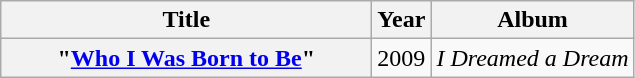<table class="wikitable plainrowheaders" style="text-align:center;">
<tr>
<th scope="col" rowspan="1" style="width:15em;">Title</th>
<th scope="col" rowspan="1" style="width:1em;">Year</th>
<th scope="col" rowspan="1">Album</th>
</tr>
<tr>
<th scope="row">"<a href='#'>Who I Was Born to Be</a>"</th>
<td>2009</td>
<td><em>I Dreamed a Dream</em></td>
</tr>
</table>
